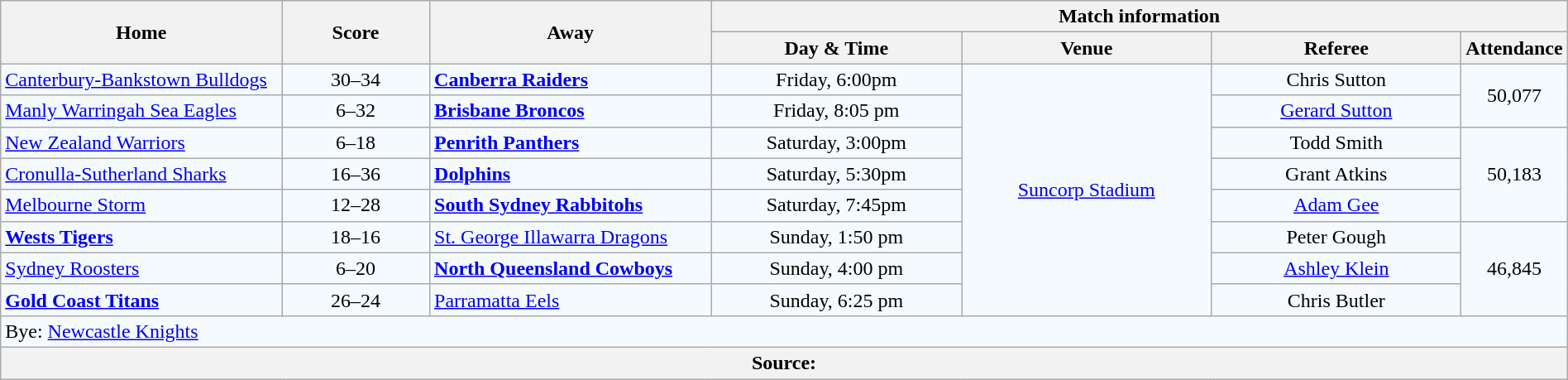<table class="wikitable" style="border-collapse:collapse; text-align:center; width:100%;">
<tr style="text-align:center; background:#f5faff;"  style="background:#c1d8ff;">
<th rowspan="2" style="width:19%;">Home</th>
<th rowspan="2" style="width:10%;">Score</th>
<th rowspan="2" style="width:19%;">Away</th>
<th colspan="4">Match information</th>
</tr>
<tr style="text-align:center; background:#f5faff;"  style="background:#efefef;">
<th width="17%">Day & Time</th>
<th width="17%">Venue</th>
<th width="17%">Referee</th>
<th width="5%">Attendance</th>
</tr>
<tr style="text-align:center; background:#f5faff;">
<td align="left"> <a href='#'>Canterbury-Bankstown Bulldogs</a></td>
<td>30–34</td>
<td align="left"><strong> <a href='#'>Canberra Raiders</a></strong></td>
<td>Friday, 6:00pm</td>
<td rowspan="8"><a href='#'>Suncorp Stadium</a></td>
<td>Chris Sutton</td>
<td rowspan="2">50,077</td>
</tr>
<tr style="text-align:center; background:#f5faff;">
<td align="left"> <a href='#'>Manly Warringah Sea Eagles</a></td>
<td>6–32</td>
<td align="left"><strong> <a href='#'>Brisbane Broncos</a></strong></td>
<td>Friday, 8:05 pm</td>
<td><a href='#'>Gerard Sutton</a></td>
</tr>
<tr style="text-align:center; background:#f5faff;">
<td align="left"> <a href='#'>New Zealand Warriors</a></td>
<td>6–18</td>
<td align="left"><strong> <a href='#'>Penrith Panthers</a></strong></td>
<td>Saturday, 3:00pm</td>
<td>Todd Smith</td>
<td rowspan="3">50,183</td>
</tr>
<tr style="text-align:center; background:#f5faff;">
<td align="left"> <a href='#'>Cronulla-Sutherland Sharks</a></td>
<td>16–36</td>
<td align="left"><strong> <a href='#'>Dolphins</a></strong></td>
<td>Saturday, 5:30pm</td>
<td>Grant Atkins</td>
</tr>
<tr style="text-align:center; background:#f5faff;">
<td align="left"> <a href='#'>Melbourne Storm</a></td>
<td>12–28</td>
<td align="left"><strong> <a href='#'>South Sydney Rabbitohs</a></strong></td>
<td>Saturday, 7:45pm</td>
<td><a href='#'>Adam Gee</a></td>
</tr>
<tr style="text-align:center; background:#f5faff;">
<td align="left"><strong> <a href='#'>Wests Tigers</a></strong></td>
<td>18–16</td>
<td align="left"> <a href='#'>St. George Illawarra Dragons</a></td>
<td>Sunday, 1:50 pm</td>
<td>Peter Gough</td>
<td rowspan="3">46,845</td>
</tr>
<tr style="text-align:center; background:#f5faff;">
<td align="left"> <a href='#'>Sydney Roosters</a></td>
<td>6–20</td>
<td align="left"><strong> <a href='#'>North Queensland Cowboys</a></strong></td>
<td>Sunday, 4:00 pm</td>
<td><a href='#'>Ashley Klein</a></td>
</tr>
<tr style="text-align:center; background:#f5faff;">
<td align="left"><strong> <a href='#'>Gold Coast Titans</a></strong></td>
<td>26–24</td>
<td align="left"> <a href='#'>Parramatta Eels</a></td>
<td>Sunday, 6:25 pm</td>
<td>Chris Butler</td>
</tr>
<tr style="text-align:center; background:#f5faff;">
<td colspan="7" align="left">Bye:  <a href='#'>Newcastle Knights</a></td>
</tr>
<tr style="text-align:center; background:#f5faff;">
<th colspan="7" align="left">Source:</th>
</tr>
</table>
